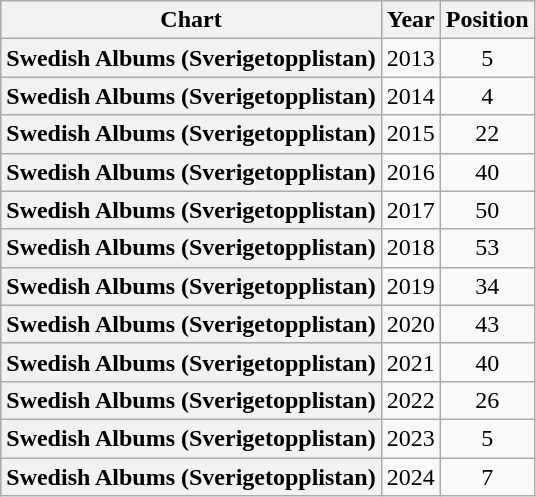<table class="wikitable plainrowheaders" style="text-align:center">
<tr>
<th>Chart</th>
<th>Year</th>
<th>Position</th>
</tr>
<tr>
<th scope="row">Swedish Albums (Sverigetopplistan)</th>
<td>2013</td>
<td>5</td>
</tr>
<tr>
<th scope="row">Swedish Albums (Sverigetopplistan)</th>
<td>2014</td>
<td>4</td>
</tr>
<tr>
<th scope="row">Swedish Albums (Sverigetopplistan)</th>
<td>2015</td>
<td>22</td>
</tr>
<tr>
<th scope="row">Swedish Albums (Sverigetopplistan)</th>
<td>2016</td>
<td>40</td>
</tr>
<tr>
<th scope="row">Swedish Albums (Sverigetopplistan)</th>
<td>2017</td>
<td>50</td>
</tr>
<tr>
<th scope="row">Swedish Albums (Sverigetopplistan)</th>
<td>2018</td>
<td>53</td>
</tr>
<tr>
<th scope="row">Swedish Albums (Sverigetopplistan)</th>
<td>2019</td>
<td>34</td>
</tr>
<tr>
<th scope="row">Swedish Albums (Sverigetopplistan)</th>
<td>2020</td>
<td>43</td>
</tr>
<tr>
<th scope="row">Swedish Albums (Sverigetopplistan)</th>
<td>2021</td>
<td>40</td>
</tr>
<tr>
<th scope="row">Swedish Albums (Sverigetopplistan)</th>
<td>2022</td>
<td>26</td>
</tr>
<tr>
<th scope="row">Swedish Albums (Sverigetopplistan)</th>
<td>2023</td>
<td>5</td>
</tr>
<tr>
<th scope="row">Swedish Albums (Sverigetopplistan)</th>
<td>2024</td>
<td>7</td>
</tr>
</table>
